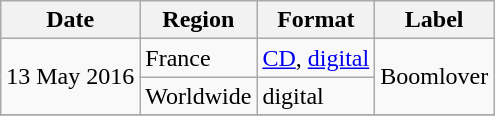<table class="wikitable">
<tr>
<th align="center">Date</th>
<th align="center">Region</th>
<th align="center">Format</th>
<th align="center">Label</th>
</tr>
<tr>
<td align="left" rowspan="2">13 May 2016</td>
<td align="left">France</td>
<td align="left"><a href='#'>CD</a>, <a href='#'>digital</a></td>
<td align="left" rowspan="2">Boomlover</td>
</tr>
<tr>
<td align="left">Worldwide</td>
<td align="left">digital</td>
</tr>
<tr>
</tr>
</table>
